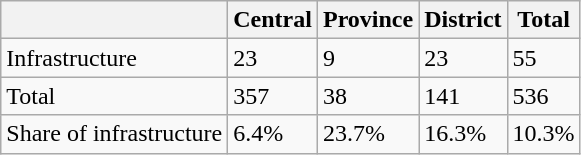<table class="wikitable">
<tr>
<th></th>
<th>Central</th>
<th>Province</th>
<th>District</th>
<th>Total</th>
</tr>
<tr>
<td>Infrastructure</td>
<td>23</td>
<td>9</td>
<td>23</td>
<td>55</td>
</tr>
<tr>
<td>Total</td>
<td>357</td>
<td>38</td>
<td>141</td>
<td>536</td>
</tr>
<tr>
<td>Share of infrastructure</td>
<td>6.4%</td>
<td>23.7%</td>
<td>16.3%</td>
<td>10.3%</td>
</tr>
</table>
